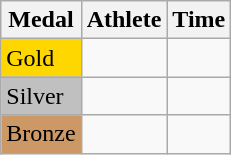<table class="wikitable">
<tr>
<th>Medal</th>
<th>Athlete</th>
<th>Time</th>
</tr>
<tr>
<td bgcolor="gold">Gold</td>
<td></td>
<td></td>
</tr>
<tr>
<td bgcolor="silver">Silver</td>
<td></td>
<td></td>
</tr>
<tr>
<td bgcolor="CC9966">Bronze</td>
<td></td>
<td></td>
</tr>
</table>
